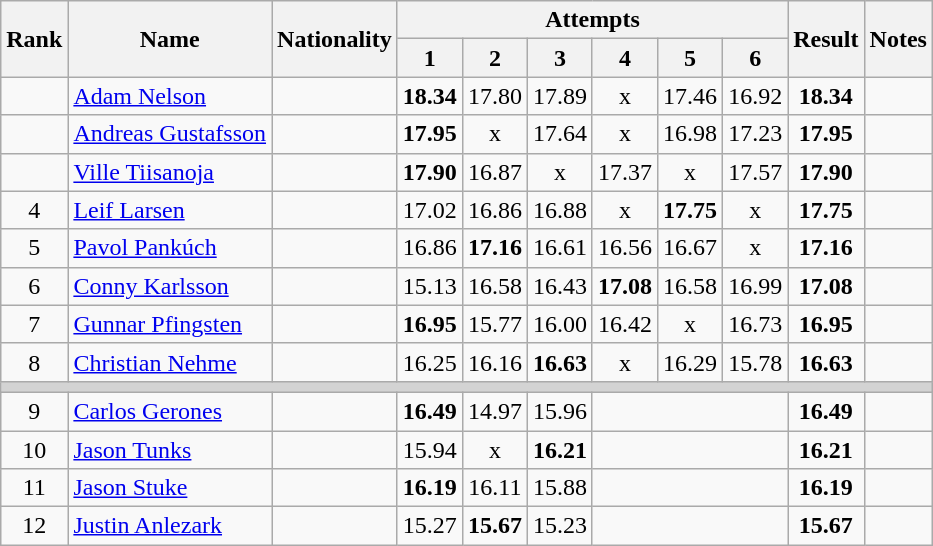<table class="wikitable sortable" style="text-align:center">
<tr>
<th rowspan=2>Rank</th>
<th rowspan=2>Name</th>
<th rowspan=2>Nationality</th>
<th colspan=6>Attempts</th>
<th rowspan=2>Result</th>
<th rowspan=2>Notes</th>
</tr>
<tr>
<th>1</th>
<th>2</th>
<th>3</th>
<th>4</th>
<th>5</th>
<th>6</th>
</tr>
<tr>
<td></td>
<td align=left><a href='#'>Adam Nelson</a></td>
<td align=left></td>
<td><strong>18.34</strong></td>
<td>17.80</td>
<td>17.89</td>
<td>x</td>
<td>17.46</td>
<td>16.92</td>
<td><strong>18.34</strong></td>
<td></td>
</tr>
<tr>
<td></td>
<td align=left><a href='#'>Andreas Gustafsson</a></td>
<td align=left></td>
<td><strong>17.95</strong></td>
<td>x</td>
<td>17.64</td>
<td>x</td>
<td>16.98</td>
<td>17.23</td>
<td><strong>17.95</strong></td>
<td></td>
</tr>
<tr>
<td></td>
<td align=left><a href='#'>Ville Tiisanoja</a></td>
<td align=left></td>
<td><strong>17.90</strong></td>
<td>16.87</td>
<td>x</td>
<td>17.37</td>
<td>x</td>
<td>17.57</td>
<td><strong>17.90</strong></td>
<td></td>
</tr>
<tr>
<td>4</td>
<td align=left><a href='#'>Leif Larsen</a></td>
<td align=left></td>
<td>17.02</td>
<td>16.86</td>
<td>16.88</td>
<td>x</td>
<td><strong>17.75</strong></td>
<td>x</td>
<td><strong>17.75</strong></td>
<td></td>
</tr>
<tr>
<td>5</td>
<td align=left><a href='#'>Pavol Pankúch</a></td>
<td align=left></td>
<td>16.86</td>
<td><strong>17.16</strong></td>
<td>16.61</td>
<td>16.56</td>
<td>16.67</td>
<td>x</td>
<td><strong>17.16</strong></td>
<td></td>
</tr>
<tr>
<td>6</td>
<td align=left><a href='#'>Conny Karlsson</a></td>
<td align=left></td>
<td>15.13</td>
<td>16.58</td>
<td>16.43</td>
<td><strong>17.08</strong></td>
<td>16.58</td>
<td>16.99</td>
<td><strong>17.08</strong></td>
<td></td>
</tr>
<tr>
<td>7</td>
<td align=left><a href='#'>Gunnar Pfingsten</a></td>
<td align=left></td>
<td><strong>16.95</strong></td>
<td>15.77</td>
<td>16.00</td>
<td>16.42</td>
<td>x</td>
<td>16.73</td>
<td><strong>16.95</strong></td>
<td></td>
</tr>
<tr>
<td>8</td>
<td align=left><a href='#'>Christian Nehme</a></td>
<td align=left></td>
<td>16.25</td>
<td>16.16</td>
<td><strong>16.63</strong></td>
<td>x</td>
<td>16.29</td>
<td>15.78</td>
<td><strong>16.63</strong></td>
<td></td>
</tr>
<tr>
<td colspan=11 bgcolor=lightgray></td>
</tr>
<tr>
<td>9</td>
<td align=left><a href='#'>Carlos Gerones</a></td>
<td align=left></td>
<td><strong>16.49</strong></td>
<td>14.97</td>
<td>15.96</td>
<td colspan=3></td>
<td><strong>16.49</strong></td>
<td></td>
</tr>
<tr>
<td>10</td>
<td align=left><a href='#'>Jason Tunks</a></td>
<td align=left></td>
<td>15.94</td>
<td>x</td>
<td><strong>16.21</strong></td>
<td colspan=3></td>
<td><strong>16.21</strong></td>
<td></td>
</tr>
<tr>
<td>11</td>
<td align=left><a href='#'>Jason Stuke</a></td>
<td align=left></td>
<td><strong>16.19</strong></td>
<td>16.11</td>
<td>15.88</td>
<td colspan=3></td>
<td><strong>16.19</strong></td>
<td></td>
</tr>
<tr>
<td>12</td>
<td align=left><a href='#'>Justin Anlezark</a></td>
<td align=left></td>
<td>15.27</td>
<td><strong>15.67</strong></td>
<td>15.23</td>
<td colspan=3></td>
<td><strong>15.67</strong></td>
<td></td>
</tr>
</table>
